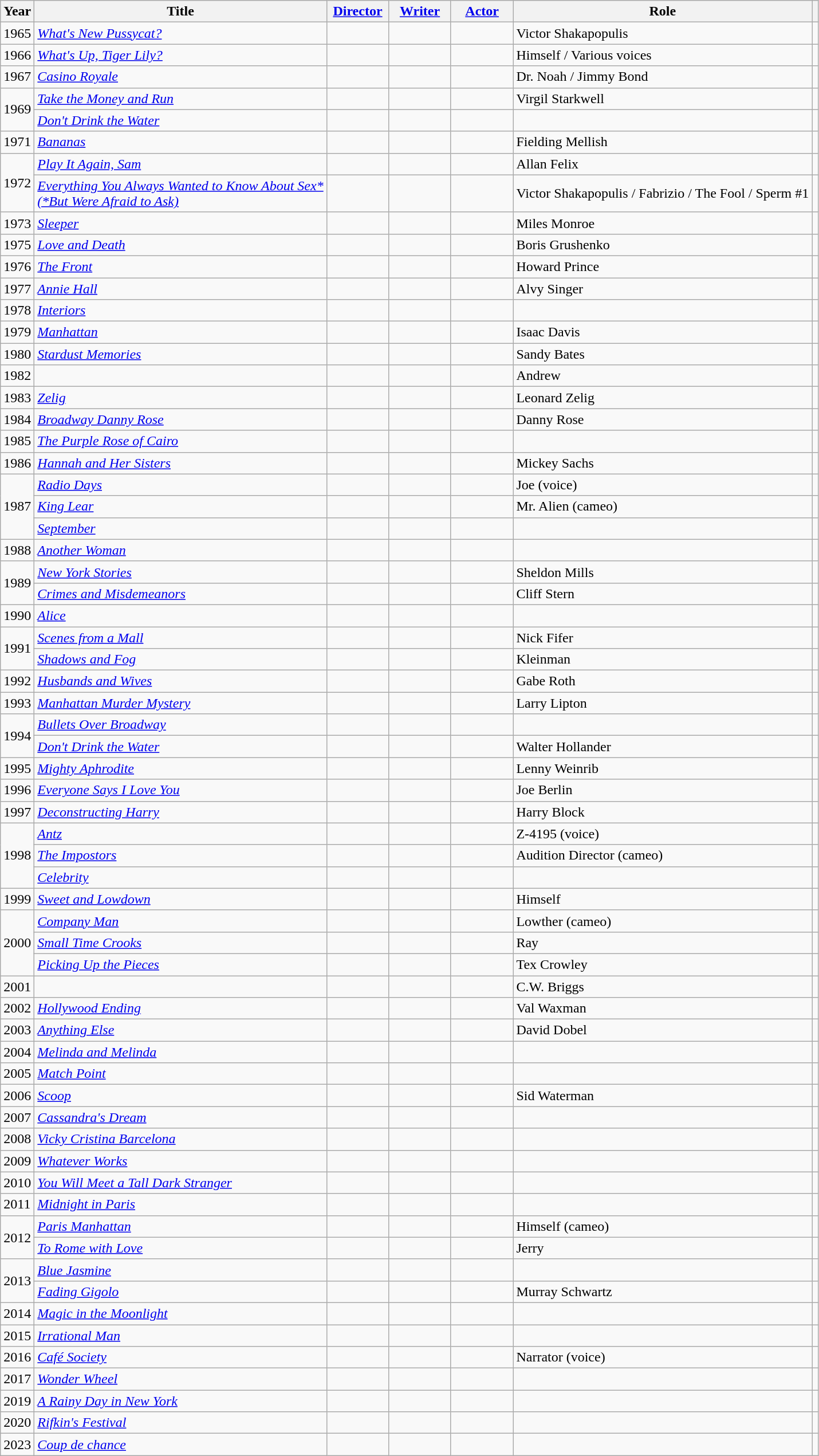<table class="wikitable sortable">
<tr>
<th>Year</th>
<th>Title</th>
<th width=65><a href='#'>Director</a></th>
<th width=65><a href='#'>Writer</a></th>
<th width=65><a href='#'>Actor</a></th>
<th>Role</th>
<th></th>
</tr>
<tr>
<td>1965</td>
<td><em><a href='#'>What's New Pussycat?</a></em></td>
<td></td>
<td></td>
<td></td>
<td>Victor Shakapopulis</td>
<td></td>
</tr>
<tr>
<td>1966</td>
<td><em><a href='#'>What's Up, Tiger Lily?</a></em></td>
<td></td>
<td></td>
<td></td>
<td>Himself / Various voices</td>
<td></td>
</tr>
<tr>
<td>1967</td>
<td><em><a href='#'>Casino Royale</a></em></td>
<td></td>
<td></td>
<td></td>
<td>Dr. Noah / Jimmy Bond</td>
<td></td>
</tr>
<tr>
<td rowspan="2">1969</td>
<td><em><a href='#'>Take the Money and Run</a></em></td>
<td></td>
<td></td>
<td></td>
<td>Virgil Starkwell</td>
<td></td>
</tr>
<tr>
<td><em><a href='#'>Don't Drink the Water</a></em></td>
<td></td>
<td></td>
<td></td>
<td></td>
<td></td>
</tr>
<tr>
<td>1971</td>
<td><em><a href='#'>Bananas</a></em></td>
<td></td>
<td></td>
<td></td>
<td>Fielding Mellish</td>
<td></td>
</tr>
<tr>
<td rowspan="2">1972</td>
<td><em><a href='#'>Play It Again, Sam</a></em></td>
<td></td>
<td></td>
<td></td>
<td>Allan Felix</td>
<td></td>
</tr>
<tr>
<td><em><a href='#'>Everything You Always Wanted to Know About Sex*<br>(*But Were Afraid to Ask)</a></em></td>
<td></td>
<td></td>
<td></td>
<td>Victor Shakapopulis / Fabrizio / The Fool / Sperm #1</td>
<td></td>
</tr>
<tr>
<td>1973</td>
<td><em><a href='#'>Sleeper</a></em></td>
<td></td>
<td></td>
<td></td>
<td>Miles Monroe</td>
<td></td>
</tr>
<tr>
<td>1975</td>
<td><em><a href='#'>Love and Death</a></em></td>
<td></td>
<td></td>
<td></td>
<td>Boris Grushenko</td>
<td></td>
</tr>
<tr>
<td>1976</td>
<td><em><a href='#'>The Front</a></em></td>
<td></td>
<td></td>
<td></td>
<td>Howard Prince</td>
<td></td>
</tr>
<tr>
<td>1977</td>
<td><em><a href='#'>Annie Hall</a></em></td>
<td></td>
<td></td>
<td></td>
<td>Alvy Singer</td>
<td></td>
</tr>
<tr>
<td>1978</td>
<td><em><a href='#'>Interiors</a></em></td>
<td></td>
<td></td>
<td></td>
<td></td>
<td></td>
</tr>
<tr>
<td>1979</td>
<td><em><a href='#'>Manhattan</a></em></td>
<td></td>
<td></td>
<td></td>
<td>Isaac Davis</td>
<td></td>
</tr>
<tr>
<td>1980</td>
<td><em><a href='#'>Stardust Memories</a></em></td>
<td></td>
<td></td>
<td></td>
<td>Sandy Bates</td>
<td></td>
</tr>
<tr>
<td>1982</td>
<td><em></em></td>
<td></td>
<td></td>
<td></td>
<td>Andrew</td>
<td></td>
</tr>
<tr>
<td>1983</td>
<td><em><a href='#'>Zelig</a></em></td>
<td></td>
<td></td>
<td></td>
<td>Leonard Zelig</td>
<td></td>
</tr>
<tr>
<td>1984</td>
<td><em><a href='#'>Broadway Danny Rose</a></em></td>
<td></td>
<td></td>
<td></td>
<td>Danny Rose</td>
<td></td>
</tr>
<tr>
<td>1985</td>
<td><em><a href='#'>The Purple Rose of Cairo</a></em></td>
<td></td>
<td></td>
<td></td>
<td></td>
<td></td>
</tr>
<tr>
<td>1986</td>
<td><em><a href='#'>Hannah and Her Sisters</a></em></td>
<td></td>
<td></td>
<td></td>
<td>Mickey Sachs</td>
<td></td>
</tr>
<tr>
<td rowspan="3">1987</td>
<td><em><a href='#'>Radio Days</a></em></td>
<td></td>
<td></td>
<td></td>
<td>Joe (voice)</td>
<td></td>
</tr>
<tr>
<td><em><a href='#'>King Lear</a></em></td>
<td></td>
<td></td>
<td></td>
<td>Mr. Alien (cameo)</td>
<td></td>
</tr>
<tr>
<td><em><a href='#'>September</a></em></td>
<td></td>
<td></td>
<td></td>
<td></td>
<td></td>
</tr>
<tr>
<td>1988</td>
<td><em><a href='#'>Another Woman</a></em></td>
<td></td>
<td></td>
<td></td>
<td></td>
<td></td>
</tr>
<tr>
<td rowspan="2">1989</td>
<td><em><a href='#'>New York Stories</a></em></td>
<td></td>
<td></td>
<td></td>
<td>Sheldon Mills</td>
<td></td>
</tr>
<tr>
<td><em><a href='#'>Crimes and Misdemeanors</a></em></td>
<td></td>
<td></td>
<td></td>
<td>Cliff Stern</td>
<td></td>
</tr>
<tr>
<td>1990</td>
<td><em><a href='#'>Alice</a></em></td>
<td></td>
<td></td>
<td></td>
<td></td>
<td></td>
</tr>
<tr>
<td rowspan="2">1991</td>
<td><em><a href='#'>Scenes from a Mall</a></em></td>
<td></td>
<td></td>
<td></td>
<td>Nick Fifer</td>
<td></td>
</tr>
<tr>
<td><em><a href='#'>Shadows and Fog</a></em></td>
<td></td>
<td></td>
<td></td>
<td>Kleinman</td>
<td></td>
</tr>
<tr>
<td>1992</td>
<td><em><a href='#'>Husbands and Wives</a></em></td>
<td></td>
<td></td>
<td></td>
<td>Gabe Roth</td>
<td></td>
</tr>
<tr>
<td>1993</td>
<td><em><a href='#'>Manhattan Murder Mystery</a></em></td>
<td></td>
<td></td>
<td></td>
<td>Larry Lipton</td>
<td></td>
</tr>
<tr>
<td rowspan="2">1994</td>
<td><em><a href='#'>Bullets Over Broadway</a></em></td>
<td></td>
<td></td>
<td></td>
<td></td>
<td></td>
</tr>
<tr>
<td><em><a href='#'>Don't Drink the Water</a></em></td>
<td></td>
<td></td>
<td></td>
<td>Walter Hollander</td>
<td></td>
</tr>
<tr>
<td>1995</td>
<td><em><a href='#'>Mighty Aphrodite</a></em></td>
<td></td>
<td></td>
<td></td>
<td>Lenny Weinrib</td>
<td></td>
</tr>
<tr>
<td>1996</td>
<td><em><a href='#'>Everyone Says I Love You</a></em></td>
<td></td>
<td></td>
<td></td>
<td>Joe Berlin</td>
<td></td>
</tr>
<tr>
<td>1997</td>
<td><em><a href='#'>Deconstructing Harry</a></em></td>
<td></td>
<td></td>
<td></td>
<td>Harry Block</td>
<td></td>
</tr>
<tr>
<td rowspan="3">1998</td>
<td><em><a href='#'>Antz</a></em></td>
<td></td>
<td></td>
<td></td>
<td>Z-4195 (voice)</td>
<td></td>
</tr>
<tr>
<td><em><a href='#'>The Impostors</a></em></td>
<td></td>
<td></td>
<td></td>
<td>Audition Director (cameo)</td>
<td></td>
</tr>
<tr>
<td><em><a href='#'>Celebrity</a></em></td>
<td></td>
<td></td>
<td></td>
<td></td>
<td></td>
</tr>
<tr>
<td>1999</td>
<td><em><a href='#'>Sweet and Lowdown</a></em></td>
<td></td>
<td></td>
<td></td>
<td>Himself</td>
<td></td>
</tr>
<tr>
<td rowspan="3">2000</td>
<td><em><a href='#'>Company Man</a></em></td>
<td></td>
<td></td>
<td></td>
<td>Lowther (cameo)</td>
</tr>
<tr>
<td><em><a href='#'>Small Time Crooks</a></em></td>
<td></td>
<td></td>
<td></td>
<td>Ray</td>
<td></td>
</tr>
<tr>
<td><em><a href='#'>Picking Up the Pieces</a></em></td>
<td></td>
<td></td>
<td></td>
<td>Tex Crowley</td>
<td></td>
</tr>
<tr>
<td>2001</td>
<td><em></em></td>
<td></td>
<td></td>
<td></td>
<td>C.W. Briggs</td>
<td></td>
</tr>
<tr>
<td>2002</td>
<td><em><a href='#'>Hollywood Ending</a></em></td>
<td></td>
<td></td>
<td></td>
<td>Val Waxman</td>
<td></td>
</tr>
<tr>
<td>2003</td>
<td><em><a href='#'>Anything Else</a></em></td>
<td></td>
<td></td>
<td></td>
<td>David Dobel</td>
<td></td>
</tr>
<tr>
<td>2004</td>
<td><em><a href='#'>Melinda and Melinda</a></em></td>
<td></td>
<td></td>
<td></td>
<td></td>
<td></td>
</tr>
<tr>
<td>2005</td>
<td><em><a href='#'>Match Point</a></em></td>
<td></td>
<td></td>
<td></td>
<td></td>
<td></td>
</tr>
<tr>
<td>2006</td>
<td><em><a href='#'>Scoop</a></em></td>
<td></td>
<td></td>
<td></td>
<td>Sid Waterman</td>
<td></td>
</tr>
<tr>
<td>2007</td>
<td><em><a href='#'>Cassandra's Dream</a></em></td>
<td></td>
<td></td>
<td></td>
<td></td>
<td></td>
</tr>
<tr>
<td>2008</td>
<td><em><a href='#'>Vicky Cristina Barcelona</a></em></td>
<td></td>
<td></td>
<td></td>
<td></td>
<td></td>
</tr>
<tr>
<td>2009</td>
<td><em><a href='#'>Whatever Works</a></em></td>
<td></td>
<td></td>
<td></td>
<td></td>
<td></td>
</tr>
<tr>
<td>2010</td>
<td><em><a href='#'>You Will Meet a Tall Dark Stranger</a></em></td>
<td></td>
<td></td>
<td></td>
<td></td>
<td></td>
</tr>
<tr>
<td>2011</td>
<td><em><a href='#'>Midnight in Paris</a></em></td>
<td></td>
<td></td>
<td></td>
<td></td>
<td></td>
</tr>
<tr>
<td rowspan="2">2012</td>
<td><em><a href='#'>Paris Manhattan</a></em></td>
<td></td>
<td></td>
<td></td>
<td>Himself (cameo)</td>
<td></td>
</tr>
<tr>
<td><em><a href='#'>To Rome with Love</a></em></td>
<td></td>
<td></td>
<td></td>
<td>Jerry</td>
<td></td>
</tr>
<tr>
<td rowspan="2">2013</td>
<td><em><a href='#'>Blue Jasmine</a></em></td>
<td></td>
<td></td>
<td></td>
<td></td>
<td></td>
</tr>
<tr>
<td><em><a href='#'>Fading Gigolo</a></em></td>
<td></td>
<td></td>
<td></td>
<td>Murray Schwartz</td>
<td></td>
</tr>
<tr>
<td>2014</td>
<td><em><a href='#'>Magic in the Moonlight</a></em></td>
<td></td>
<td></td>
<td></td>
<td></td>
<td></td>
</tr>
<tr>
<td>2015</td>
<td><em><a href='#'>Irrational Man</a></em></td>
<td></td>
<td></td>
<td></td>
<td></td>
<td></td>
</tr>
<tr>
<td>2016</td>
<td><em><a href='#'>Café Society</a></em></td>
<td></td>
<td></td>
<td></td>
<td>Narrator (voice)</td>
<td></td>
</tr>
<tr>
<td>2017</td>
<td><em><a href='#'>Wonder Wheel</a></em></td>
<td></td>
<td></td>
<td></td>
<td></td>
<td></td>
</tr>
<tr>
<td>2019</td>
<td><em><a href='#'>A Rainy Day in New York</a></em></td>
<td></td>
<td></td>
<td></td>
<td></td>
<td></td>
</tr>
<tr>
<td>2020</td>
<td><em><a href='#'>Rifkin's Festival</a></em></td>
<td></td>
<td></td>
<td></td>
<td></td>
<td></td>
</tr>
<tr>
<td>2023</td>
<td><em><a href='#'>Coup de chance</a></em></td>
<td></td>
<td></td>
<td></td>
<td></td>
<td></td>
</tr>
</table>
